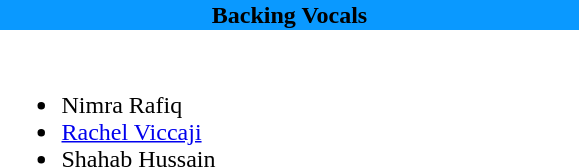<table style="border-spacing: 6px; border: 0px;">
<tr>
<th style="color:black; width:24em; background:#0A99FF; text-align:center">Backing Vocals</th>
</tr>
<tr>
<td colspan="2"><br><ul><li>Nimra Rafiq</li><li><a href='#'>Rachel Viccaji</a></li><li>Shahab Hussain</li></ul></td>
</tr>
</table>
